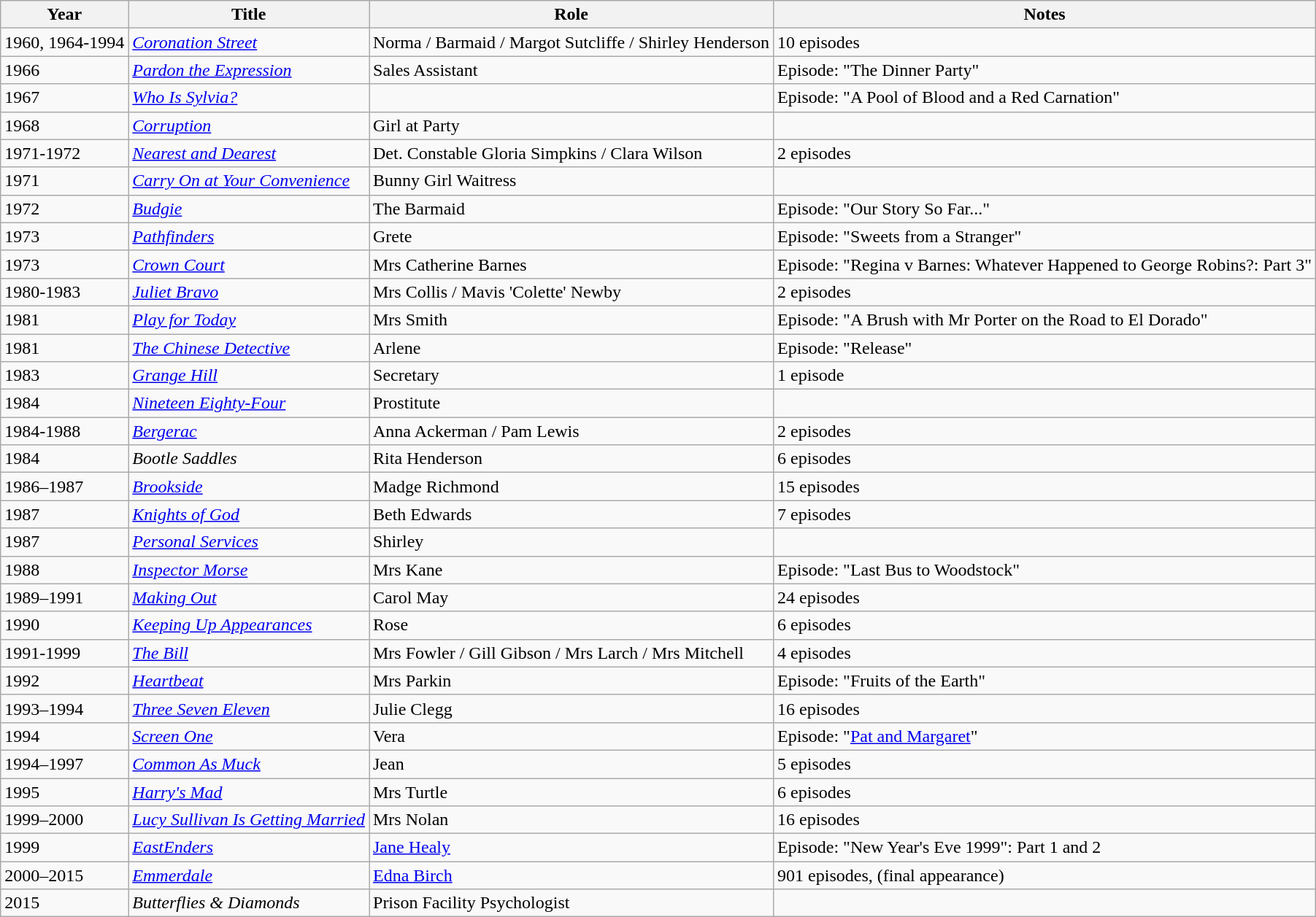<table class=wikitable>
<tr>
<th>Year</th>
<th>Title</th>
<th>Role</th>
<th>Notes</th>
</tr>
<tr>
<td>1960, 1964-1994</td>
<td><em><a href='#'>Coronation Street</a></em></td>
<td>Norma / Barmaid / Margot Sutcliffe / Shirley Henderson</td>
<td>10 episodes</td>
</tr>
<tr>
<td>1966</td>
<td><em><a href='#'>Pardon the Expression</a></em></td>
<td>Sales Assistant</td>
<td>Episode: "The Dinner Party"</td>
</tr>
<tr>
<td>1967</td>
<td><em><a href='#'>Who Is Sylvia?</a></em></td>
<td></td>
<td>Episode: "A Pool of Blood and a Red Carnation"</td>
</tr>
<tr>
<td>1968</td>
<td><em><a href='#'>Corruption</a></em></td>
<td>Girl at Party</td>
<td></td>
</tr>
<tr>
<td>1971-1972</td>
<td><em><a href='#'>Nearest and Dearest</a></em></td>
<td>Det. Constable Gloria Simpkins / Clara Wilson</td>
<td>2 episodes</td>
</tr>
<tr>
<td>1971</td>
<td><em><a href='#'>Carry On at Your Convenience</a></em></td>
<td>Bunny Girl Waitress</td>
<td></td>
</tr>
<tr>
<td>1972</td>
<td><em><a href='#'>Budgie</a></em></td>
<td>The Barmaid</td>
<td>Episode: "Our Story So Far..."</td>
</tr>
<tr>
<td>1973</td>
<td><em><a href='#'>Pathfinders</a></em></td>
<td>Grete</td>
<td>Episode: "Sweets from a Stranger"</td>
</tr>
<tr>
<td>1973</td>
<td><em><a href='#'>Crown Court</a></em></td>
<td>Mrs Catherine Barnes</td>
<td>Episode: "Regina v Barnes: Whatever Happened to George Robins?: Part 3"</td>
</tr>
<tr>
<td>1980-1983</td>
<td><em><a href='#'>Juliet Bravo</a></em></td>
<td>Mrs Collis / Mavis 'Colette' Newby</td>
<td>2 episodes</td>
</tr>
<tr>
<td>1981</td>
<td><em><a href='#'>Play for Today</a></em></td>
<td>Mrs Smith</td>
<td>Episode: "A Brush with Mr Porter on the Road to El Dorado"</td>
</tr>
<tr>
<td>1981</td>
<td><em><a href='#'>The Chinese Detective</a></em></td>
<td>Arlene</td>
<td>Episode: "Release"</td>
</tr>
<tr>
<td>1983</td>
<td><em><a href='#'>Grange Hill</a></em></td>
<td>Secretary</td>
<td>1 episode</td>
</tr>
<tr>
<td>1984</td>
<td><em><a href='#'>Nineteen Eighty-Four</a></em></td>
<td>Prostitute</td>
<td></td>
</tr>
<tr>
<td>1984-1988</td>
<td><em><a href='#'>Bergerac</a></em></td>
<td>Anna Ackerman / Pam Lewis</td>
<td>2 episodes</td>
</tr>
<tr>
<td>1984</td>
<td><em>Bootle Saddles</em></td>
<td>Rita Henderson</td>
<td>6 episodes</td>
</tr>
<tr>
<td>1986–1987</td>
<td><em><a href='#'>Brookside</a></em></td>
<td>Madge Richmond</td>
<td>15 episodes</td>
</tr>
<tr>
<td>1987</td>
<td><em><a href='#'>Knights of God</a></em></td>
<td>Beth Edwards</td>
<td>7 episodes</td>
</tr>
<tr>
<td>1987</td>
<td><em><a href='#'>Personal Services</a></em></td>
<td>Shirley</td>
<td></td>
</tr>
<tr>
<td>1988</td>
<td><em><a href='#'>Inspector Morse</a></em></td>
<td>Mrs Kane</td>
<td>Episode: "Last Bus to Woodstock"</td>
</tr>
<tr>
<td>1989–1991</td>
<td><em><a href='#'>Making Out</a></em></td>
<td>Carol May</td>
<td>24 episodes</td>
</tr>
<tr>
<td>1990</td>
<td><em><a href='#'>Keeping Up Appearances</a></em></td>
<td>Rose</td>
<td>6 episodes</td>
</tr>
<tr>
<td>1991-1999</td>
<td><em><a href='#'>The Bill</a></em></td>
<td>Mrs Fowler / Gill Gibson / Mrs Larch / Mrs Mitchell</td>
<td>4 episodes</td>
</tr>
<tr>
<td>1992</td>
<td><em><a href='#'>Heartbeat</a></em></td>
<td>Mrs Parkin</td>
<td>Episode: "Fruits of the Earth"</td>
</tr>
<tr>
<td>1993–1994</td>
<td><em><a href='#'>Three Seven Eleven</a></em></td>
<td>Julie Clegg</td>
<td>16 episodes</td>
</tr>
<tr>
<td>1994</td>
<td><em><a href='#'>Screen One</a></em></td>
<td>Vera</td>
<td>Episode: "<a href='#'>Pat and Margaret</a>"</td>
</tr>
<tr>
<td>1994–1997</td>
<td><em><a href='#'>Common As Muck</a></em></td>
<td>Jean</td>
<td>5 episodes</td>
</tr>
<tr>
<td>1995</td>
<td><em><a href='#'>Harry's Mad</a></em></td>
<td>Mrs Turtle</td>
<td>6 episodes</td>
</tr>
<tr>
<td>1999–2000</td>
<td><em><a href='#'>Lucy Sullivan Is Getting Married</a></em></td>
<td>Mrs Nolan</td>
<td>16 episodes</td>
</tr>
<tr>
<td>1999</td>
<td><em><a href='#'>EastEnders</a></em></td>
<td><a href='#'>Jane Healy</a></td>
<td>Episode: "New Year's Eve 1999": Part 1 and 2</td>
</tr>
<tr>
<td>2000–2015</td>
<td><em><a href='#'>Emmerdale</a></em></td>
<td><a href='#'>Edna Birch</a></td>
<td>901 episodes, (final appearance)</td>
</tr>
<tr>
<td>2015</td>
<td><em>Butterflies & Diamonds</em></td>
<td>Prison Facility Psychologist</td>
<td></td>
</tr>
</table>
